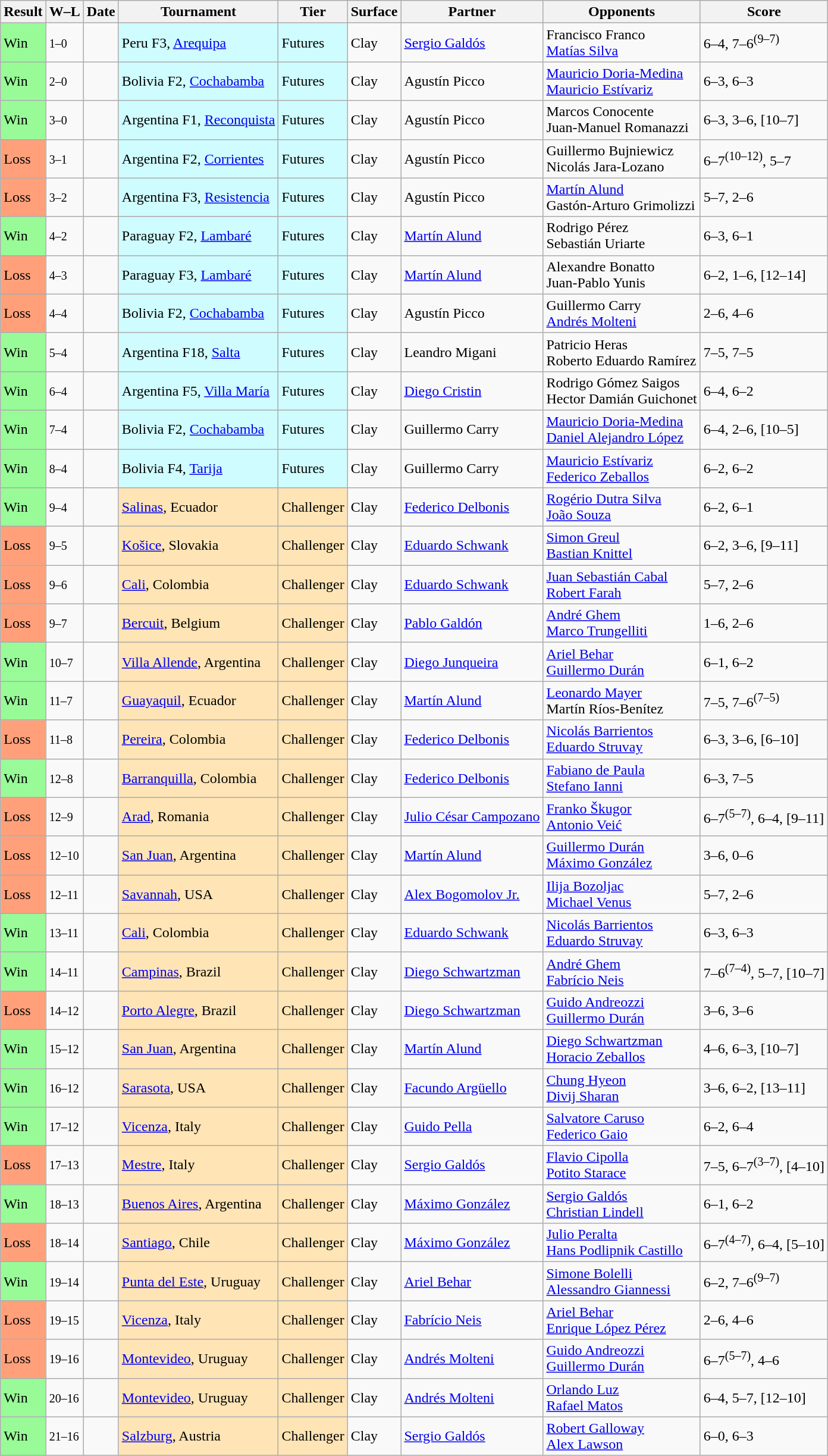<table class="sortable wikitable">
<tr>
<th>Result</th>
<th class=unsortable>W–L</th>
<th>Date</th>
<th>Tournament</th>
<th>Tier</th>
<th>Surface</th>
<th>Partner</th>
<th>Opponents</th>
<th class=unsortable>Score</th>
</tr>
<tr>
<td bgcolor=98FB98>Win</td>
<td><small>1–0</small></td>
<td></td>
<td style=background:#cffcff>Peru F3, <a href='#'>Arequipa</a></td>
<td style=background:#cffcff>Futures</td>
<td>Clay</td>
<td> <a href='#'>Sergio Galdós</a></td>
<td> Francisco Franco<br> <a href='#'>Matías Silva</a></td>
<td>6–4, 7–6<sup>(9–7)</sup></td>
</tr>
<tr>
<td bgcolor=98FB98>Win</td>
<td><small>2–0</small></td>
<td></td>
<td style=background:#cffcff>Bolivia F2, <a href='#'>Cochabamba</a></td>
<td style=background:#cffcff>Futures</td>
<td>Clay</td>
<td> Agustín Picco</td>
<td> <a href='#'>Mauricio Doria-Medina</a><br> <a href='#'>Mauricio Estívariz</a></td>
<td>6–3, 6–3</td>
</tr>
<tr>
<td bgcolor=98FB98>Win</td>
<td><small>3–0</small></td>
<td></td>
<td style=background:#cffcff>Argentina F1, <a href='#'>Reconquista</a></td>
<td style=background:#cffcff>Futures</td>
<td>Clay</td>
<td> Agustín Picco</td>
<td> Marcos Conocente<br> Juan-Manuel Romanazzi</td>
<td>6–3, 3–6, [10–7]</td>
</tr>
<tr>
<td bgcolor=FFA07A>Loss</td>
<td><small>3–1</small></td>
<td></td>
<td style=background:#cffcff>Argentina F2, <a href='#'>Corrientes</a></td>
<td style=background:#cffcff>Futures</td>
<td>Clay</td>
<td> Agustín Picco</td>
<td> Guillermo Bujniewicz<br> Nicolás Jara-Lozano</td>
<td>6–7<sup>(10–12)</sup>, 5–7</td>
</tr>
<tr>
<td bgcolor=FFA07A>Loss</td>
<td><small>3–2</small></td>
<td></td>
<td style=background:#cffcff>Argentina F3, <a href='#'>Resistencia</a></td>
<td style=background:#cffcff>Futures</td>
<td>Clay</td>
<td> Agustín Picco</td>
<td> <a href='#'>Martín Alund</a><br> Gastón-Arturo Grimolizzi</td>
<td>5–7, 2–6</td>
</tr>
<tr>
<td bgcolor=98FB98>Win</td>
<td><small>4–2</small></td>
<td></td>
<td style=background:#cffcff>Paraguay F2, <a href='#'>Lambaré</a></td>
<td style=background:#cffcff>Futures</td>
<td>Clay</td>
<td> <a href='#'>Martín Alund</a></td>
<td> Rodrigo Pérez<br> Sebastián Uriarte</td>
<td>6–3, 6–1</td>
</tr>
<tr>
<td bgcolor=FFA07A>Loss</td>
<td><small>4–3</small></td>
<td></td>
<td style=background:#cffcff>Paraguay F3, <a href='#'>Lambaré</a></td>
<td style=background:#cffcff>Futures</td>
<td>Clay</td>
<td> <a href='#'>Martín Alund</a></td>
<td> Alexandre Bonatto<br> Juan-Pablo Yunis</td>
<td>6–2, 1–6, [12–14]</td>
</tr>
<tr>
<td bgcolor=FFA07A>Loss</td>
<td><small>4–4</small></td>
<td></td>
<td style=background:#cffcff>Bolivia F2, <a href='#'>Cochabamba</a></td>
<td style=background:#cffcff>Futures</td>
<td>Clay</td>
<td> Agustín Picco</td>
<td> Guillermo Carry<br> <a href='#'>Andrés Molteni</a></td>
<td>2–6, 4–6</td>
</tr>
<tr>
<td bgcolor=98FB98>Win</td>
<td><small>5–4</small></td>
<td></td>
<td style=background:#cffcff>Argentina F18, <a href='#'>Salta</a></td>
<td style=background:#cffcff>Futures</td>
<td>Clay</td>
<td> Leandro Migani</td>
<td> Patricio Heras<br> Roberto Eduardo Ramírez</td>
<td>7–5, 7–5</td>
</tr>
<tr>
<td bgcolor=98FB98>Win</td>
<td><small>6–4</small></td>
<td></td>
<td style=background:#cffcff>Argentina F5, <a href='#'>Villa María</a></td>
<td style=background:#cffcff>Futures</td>
<td>Clay</td>
<td> <a href='#'>Diego Cristin</a></td>
<td> Rodrigo Gómez Saigos<br> Hector Damián Guichonet</td>
<td>6–4, 6–2</td>
</tr>
<tr>
<td bgcolor=98FB98>Win</td>
<td><small>7–4</small></td>
<td></td>
<td style=background:#cffcff>Bolivia F2, <a href='#'>Cochabamba</a></td>
<td style=background:#cffcff>Futures</td>
<td>Clay</td>
<td> Guillermo Carry</td>
<td> <a href='#'>Mauricio Doria-Medina</a><br> <a href='#'>Daniel Alejandro López</a></td>
<td>6–4, 2–6, [10–5]</td>
</tr>
<tr>
<td bgcolor=98FB98>Win</td>
<td><small>8–4</small></td>
<td></td>
<td style=background:#cffcff>Bolivia F4, <a href='#'>Tarija</a></td>
<td style=background:#cffcff>Futures</td>
<td>Clay</td>
<td> Guillermo Carry</td>
<td> <a href='#'>Mauricio Estívariz</a><br> <a href='#'>Federico Zeballos</a></td>
<td>6–2, 6–2</td>
</tr>
<tr>
<td bgcolor=98FB98>Win</td>
<td><small>9–4</small></td>
<td><a href='#'></a></td>
<td style=background:moccasin><a href='#'>Salinas</a>, Ecuador</td>
<td style=background:moccasin>Challenger</td>
<td>Clay</td>
<td> <a href='#'>Federico Delbonis</a></td>
<td> <a href='#'>Rogério Dutra Silva</a><br> <a href='#'>João Souza</a></td>
<td>6–2, 6–1</td>
</tr>
<tr>
<td bgcolor=FFA07A>Loss</td>
<td><small>9–5</small></td>
<td><a href='#'></a></td>
<td style=background:moccasin><a href='#'>Košice</a>, Slovakia</td>
<td style=background:moccasin>Challenger</td>
<td>Clay</td>
<td> <a href='#'>Eduardo Schwank</a></td>
<td> <a href='#'>Simon Greul</a><br> <a href='#'>Bastian Knittel</a></td>
<td>6–2, 3–6, [9–11]</td>
</tr>
<tr>
<td bgcolor=FFA07A>Loss</td>
<td><small>9–6</small></td>
<td><a href='#'></a></td>
<td style=background:moccasin><a href='#'>Cali</a>, Colombia</td>
<td style=background:moccasin>Challenger</td>
<td>Clay</td>
<td> <a href='#'>Eduardo Schwank</a></td>
<td> <a href='#'>Juan Sebastián Cabal</a><br> <a href='#'>Robert Farah</a></td>
<td>5–7, 2–6</td>
</tr>
<tr>
<td bgcolor=FFA07A>Loss</td>
<td><small>9–7</small></td>
<td><a href='#'></a></td>
<td style=background:moccasin><a href='#'>Bercuit</a>, Belgium</td>
<td style=background:moccasin>Challenger</td>
<td>Clay</td>
<td> <a href='#'>Pablo Galdón</a></td>
<td> <a href='#'>André Ghem</a><br> <a href='#'>Marco Trungelliti</a></td>
<td>1–6, 2–6</td>
</tr>
<tr>
<td bgcolor=98FB98>Win</td>
<td><small>10–7</small></td>
<td><a href='#'></a></td>
<td style=background:moccasin><a href='#'>Villa Allende</a>, Argentina</td>
<td style=background:moccasin>Challenger</td>
<td>Clay</td>
<td> <a href='#'>Diego Junqueira</a></td>
<td> <a href='#'>Ariel Behar</a><br> <a href='#'>Guillermo Durán</a></td>
<td>6–1, 6–2</td>
</tr>
<tr>
<td bgcolor=98FB98>Win</td>
<td><small>11–7</small></td>
<td><a href='#'></a></td>
<td style=background:moccasin><a href='#'>Guayaquil</a>, Ecuador</td>
<td style=background:moccasin>Challenger</td>
<td>Clay</td>
<td> <a href='#'>Martín Alund</a></td>
<td> <a href='#'>Leonardo Mayer</a><br> Martín Ríos-Benítez</td>
<td>7–5, 7–6<sup>(7–5)</sup></td>
</tr>
<tr>
<td bgcolor=FFA07A>Loss</td>
<td><small>11–8</small></td>
<td><a href='#'></a></td>
<td style=background:moccasin><a href='#'>Pereira</a>, Colombia</td>
<td style=background:moccasin>Challenger</td>
<td>Clay</td>
<td> <a href='#'>Federico Delbonis</a></td>
<td> <a href='#'>Nicolás Barrientos</a><br> <a href='#'>Eduardo Struvay</a></td>
<td>6–3, 3–6, [6–10]</td>
</tr>
<tr>
<td bgcolor=98FB98>Win</td>
<td><small>12–8</small></td>
<td><a href='#'></a></td>
<td style=background:moccasin><a href='#'>Barranquilla</a>, Colombia</td>
<td style=background:moccasin>Challenger</td>
<td>Clay</td>
<td> <a href='#'>Federico Delbonis</a></td>
<td> <a href='#'>Fabiano de Paula</a><br> <a href='#'>Stefano Ianni</a></td>
<td>6–3, 7–5</td>
</tr>
<tr>
<td bgcolor=FFA07A>Loss</td>
<td><small>12–9</small></td>
<td><a href='#'></a></td>
<td style=background:moccasin><a href='#'>Arad</a>, Romania</td>
<td style=background:moccasin>Challenger</td>
<td>Clay</td>
<td> <a href='#'>Julio César Campozano</a></td>
<td> <a href='#'>Franko Škugor</a><br> <a href='#'>Antonio Veić</a></td>
<td>6–7<sup>(5–7)</sup>, 6–4, [9–11]</td>
</tr>
<tr>
<td bgcolor=FFA07A>Loss</td>
<td><small>12–10</small></td>
<td><a href='#'></a></td>
<td style=background:moccasin><a href='#'>San Juan</a>, Argentina</td>
<td style=background:moccasin>Challenger</td>
<td>Clay</td>
<td> <a href='#'>Martín Alund</a></td>
<td> <a href='#'>Guillermo Durán</a><br> <a href='#'>Máximo González</a></td>
<td>3–6, 0–6</td>
</tr>
<tr>
<td bgcolor=FFA07A>Loss</td>
<td><small>12–11</small></td>
<td><a href='#'></a></td>
<td style=background:moccasin><a href='#'>Savannah</a>, USA</td>
<td style=background:moccasin>Challenger</td>
<td>Clay</td>
<td> <a href='#'>Alex Bogomolov Jr.</a></td>
<td> <a href='#'>Ilija Bozoljac</a><br> <a href='#'>Michael Venus</a></td>
<td>5–7, 2–6</td>
</tr>
<tr>
<td bgcolor=98FB98>Win</td>
<td><small>13–11</small></td>
<td><a href='#'></a></td>
<td style=background:moccasin><a href='#'>Cali</a>, Colombia</td>
<td style=background:moccasin>Challenger</td>
<td>Clay</td>
<td> <a href='#'>Eduardo Schwank</a></td>
<td> <a href='#'>Nicolás Barrientos</a><br> <a href='#'>Eduardo Struvay</a></td>
<td>6–3, 6–3</td>
</tr>
<tr>
<td bgcolor=98FB98>Win</td>
<td><small>14–11</small></td>
<td><a href='#'></a></td>
<td style=background:moccasin><a href='#'>Campinas</a>, Brazil</td>
<td style=background:moccasin>Challenger</td>
<td>Clay</td>
<td> <a href='#'>Diego Schwartzman</a></td>
<td> <a href='#'>André Ghem</a><br> <a href='#'>Fabrício Neis</a></td>
<td>7–6<sup>(7–4)</sup>, 5–7, [10–7]</td>
</tr>
<tr>
<td bgcolor=FFA07A>Loss</td>
<td><small>14–12</small></td>
<td><a href='#'></a></td>
<td style=background:moccasin><a href='#'>Porto Alegre</a>, Brazil</td>
<td style=background:moccasin>Challenger</td>
<td>Clay</td>
<td> <a href='#'>Diego Schwartzman</a></td>
<td> <a href='#'>Guido Andreozzi</a><br> <a href='#'>Guillermo Durán</a></td>
<td>3–6, 3–6</td>
</tr>
<tr>
<td bgcolor=98FB98>Win</td>
<td><small>15–12</small></td>
<td><a href='#'></a></td>
<td style=background:moccasin><a href='#'>San Juan</a>, Argentina</td>
<td style=background:moccasin>Challenger</td>
<td>Clay</td>
<td> <a href='#'>Martín Alund</a></td>
<td> <a href='#'>Diego Schwartzman</a><br> <a href='#'>Horacio Zeballos</a></td>
<td>4–6, 6–3, [10–7]</td>
</tr>
<tr>
<td bgcolor=98fb98>Win</td>
<td><small>16–12</small></td>
<td><a href='#'></a></td>
<td style=background:moccasin><a href='#'>Sarasota</a>, USA</td>
<td style=background:moccasin>Challenger</td>
<td>Clay</td>
<td> <a href='#'>Facundo Argüello</a></td>
<td> <a href='#'>Chung Hyeon</a><br> <a href='#'>Divij Sharan</a></td>
<td>3–6, 6–2, [13–11]</td>
</tr>
<tr>
<td bgcolor=98fb98>Win</td>
<td><small>17–12</small></td>
<td><a href='#'></a></td>
<td style=background:moccasin><a href='#'>Vicenza</a>, Italy</td>
<td style=background:moccasin>Challenger</td>
<td>Clay</td>
<td> <a href='#'>Guido Pella</a></td>
<td> <a href='#'>Salvatore Caruso</a><br> <a href='#'>Federico Gaio</a></td>
<td>6–2, 6–4</td>
</tr>
<tr>
<td bgcolor=FFA07A>Loss</td>
<td><small>17–13</small></td>
<td><a href='#'></a></td>
<td style=background:moccasin><a href='#'>Mestre</a>, Italy</td>
<td style=background:moccasin>Challenger</td>
<td>Clay</td>
<td> <a href='#'>Sergio Galdós</a></td>
<td> <a href='#'>Flavio Cipolla</a><br> <a href='#'>Potito Starace</a></td>
<td>7–5, 6–7<sup>(3–7)</sup>, [4–10]</td>
</tr>
<tr>
<td bgcolor=98fb98>Win</td>
<td><small>18–13</small></td>
<td><a href='#'></a></td>
<td style=background:moccasin><a href='#'>Buenos Aires</a>, Argentina</td>
<td style=background:moccasin>Challenger</td>
<td>Clay</td>
<td> <a href='#'>Máximo González</a></td>
<td> <a href='#'>Sergio Galdós</a><br> <a href='#'>Christian Lindell</a></td>
<td>6–1, 6–2</td>
</tr>
<tr>
<td bgcolor=FFA07A>Loss</td>
<td><small>18–14</small></td>
<td><a href='#'></a></td>
<td style=background:moccasin><a href='#'>Santiago</a>, Chile</td>
<td style=background:moccasin>Challenger</td>
<td>Clay</td>
<td> <a href='#'>Máximo González</a></td>
<td> <a href='#'>Julio Peralta</a><br> <a href='#'>Hans Podlipnik Castillo</a></td>
<td>6–7<sup>(4–7)</sup>, 6–4, [5–10]</td>
</tr>
<tr>
<td bgcolor=98FB98>Win</td>
<td><small>19–14</small></td>
<td><a href='#'></a></td>
<td style=background:moccasin><a href='#'>Punta del Este</a>, Uruguay</td>
<td style=background:moccasin>Challenger</td>
<td>Clay</td>
<td> <a href='#'>Ariel Behar</a></td>
<td> <a href='#'>Simone Bolelli</a><br> <a href='#'>Alessandro Giannessi</a></td>
<td>6–2, 7–6<sup>(9–7)</sup></td>
</tr>
<tr>
<td bgcolor=FFA07A>Loss</td>
<td><small>19–15</small></td>
<td><a href='#'></a></td>
<td style=background:moccasin><a href='#'>Vicenza</a>, Italy</td>
<td style=background:moccasin>Challenger</td>
<td>Clay</td>
<td> <a href='#'>Fabrício Neis</a></td>
<td> <a href='#'>Ariel Behar</a><br> <a href='#'>Enrique López Pérez</a></td>
<td>2–6, 4–6</td>
</tr>
<tr>
<td bgcolor=FFA07A>Loss</td>
<td><small>19–16</small></td>
<td><a href='#'></a></td>
<td style=background:moccasin><a href='#'>Montevideo</a>, Uruguay</td>
<td style=background:moccasin>Challenger</td>
<td>Clay</td>
<td> <a href='#'>Andrés Molteni</a></td>
<td> <a href='#'>Guido Andreozzi</a><br> <a href='#'>Guillermo Durán</a></td>
<td>6–7<sup>(5–7)</sup>, 4–6</td>
</tr>
<tr>
<td bgcolor=98fb98>Win</td>
<td><small>20–16</small></td>
<td><a href='#'></a></td>
<td style=background:moccasin><a href='#'>Montevideo</a>, Uruguay</td>
<td style=background:moccasin>Challenger</td>
<td>Clay</td>
<td> <a href='#'>Andrés Molteni</a></td>
<td> <a href='#'>Orlando Luz</a><br> <a href='#'>Rafael Matos</a></td>
<td>6–4, 5–7, [12–10]</td>
</tr>
<tr>
<td bgcolor=98fb98>Win</td>
<td><small>21–16</small></td>
<td><a href='#'></a></td>
<td style=background:moccasin><a href='#'>Salzburg</a>, Austria</td>
<td style=background:moccasin>Challenger</td>
<td>Clay</td>
<td> <a href='#'>Sergio Galdós</a></td>
<td> <a href='#'>Robert Galloway</a><br> <a href='#'>Alex Lawson</a></td>
<td>6–0, 6–3</td>
</tr>
</table>
